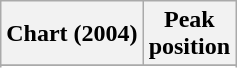<table class="wikitable sortable plainrowheaders" style="text-align:center">
<tr>
<th scope="col">Chart (2004)</th>
<th scope="col">Peak<br>position</th>
</tr>
<tr>
</tr>
<tr>
</tr>
<tr>
</tr>
<tr>
</tr>
</table>
